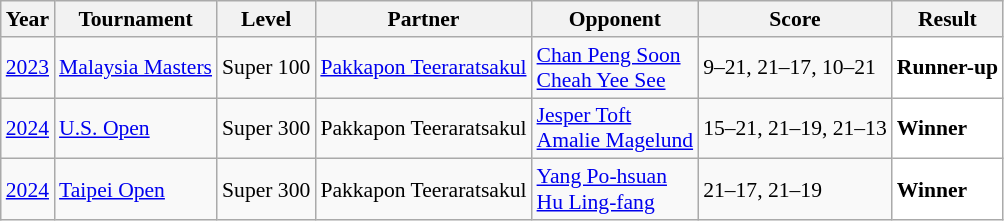<table class="sortable wikitable" style="font-size: 90%;">
<tr>
<th>Year</th>
<th>Tournament</th>
<th>Level</th>
<th>Partner</th>
<th>Opponent</th>
<th>Score</th>
<th>Result</th>
</tr>
<tr>
<td align="center"><a href='#'>2023</a></td>
<td align="left"><a href='#'>Malaysia Masters</a></td>
<td align="left">Super 100</td>
<td align="left"> <a href='#'>Pakkapon Teeraratsakul</a></td>
<td align="left"> <a href='#'>Chan Peng Soon</a><br> <a href='#'>Cheah Yee See</a></td>
<td align="left">9–21, 21–17, 10–21</td>
<td style="text-align:left; background:white"> <strong>Runner-up</strong></td>
</tr>
<tr>
<td align="center"><a href='#'>2024</a></td>
<td align="left"><a href='#'>U.S. Open</a></td>
<td align="left">Super 300</td>
<td align="left"> Pakkapon Teeraratsakul</td>
<td align="left"> <a href='#'>Jesper Toft</a><br> <a href='#'>Amalie Magelund</a></td>
<td align="left">15–21, 21–19, 21–13</td>
<td style="text-align:left; background:white"> <strong>Winner</strong></td>
</tr>
<tr>
<td align="center"><a href='#'>2024</a></td>
<td align="left"><a href='#'>Taipei Open</a></td>
<td align="left">Super 300</td>
<td align="left"> Pakkapon Teeraratsakul</td>
<td align="left"> <a href='#'>Yang Po-hsuan</a><br> <a href='#'>Hu Ling-fang</a></td>
<td align="left">21–17, 21–19</td>
<td style="text-align:left; background:white"> <strong>Winner</strong></td>
</tr>
</table>
